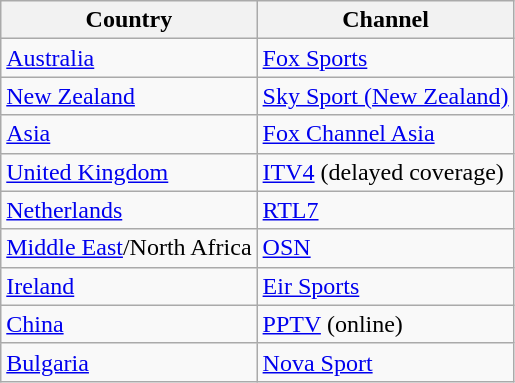<table class="wikitable" style="font-size:100%; text-align:left">
<tr>
<th>Country</th>
<th>Channel</th>
</tr>
<tr>
<td> <a href='#'>Australia</a></td>
<td><a href='#'>Fox Sports</a></td>
</tr>
<tr>
<td> <a href='#'>New Zealand</a></td>
<td><a href='#'>Sky Sport (New Zealand)</a></td>
</tr>
<tr>
<td><a href='#'>Asia</a></td>
<td><a href='#'>Fox Channel Asia</a></td>
</tr>
<tr>
<td> <a href='#'>United Kingdom</a></td>
<td><a href='#'>ITV4</a> (delayed coverage)</td>
</tr>
<tr>
<td> <a href='#'>Netherlands</a></td>
<td><a href='#'>RTL7</a></td>
</tr>
<tr>
<td><a href='#'>Middle East</a>/North Africa</td>
<td><a href='#'>OSN</a></td>
</tr>
<tr>
<td> <a href='#'>Ireland</a></td>
<td><a href='#'>Eir Sports</a></td>
</tr>
<tr>
<td> <a href='#'>China</a></td>
<td><a href='#'>PPTV</a> (online)</td>
</tr>
<tr>
<td> <a href='#'>Bulgaria</a></td>
<td><a href='#'>Nova Sport</a></td>
</tr>
</table>
